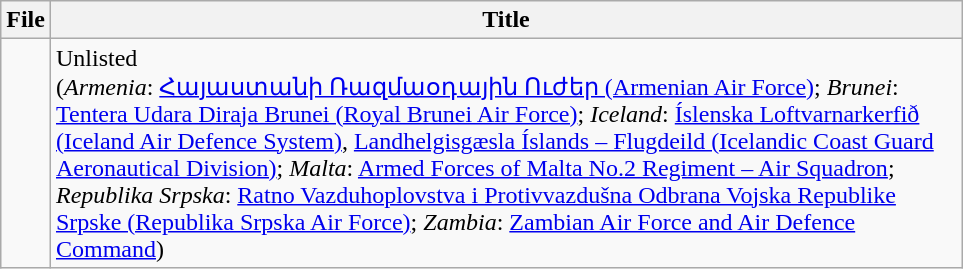<table class="wikitable collapsible collapsed" border="1">
<tr>
<th>File</th>
<th width=600>Title</th>
</tr>
<tr>
<td></td>
<td>Unlisted<br>(<em>Armenia</em>: <a href='#'>Հայաստանի Ռազմաօդային Ուժեր (Armenian Air Force)</a>; <em>Brunei</em>: <a href='#'>Tentera Udara Diraja Brunei (Royal Brunei Air Force)</a>; <em>Iceland</em>: <a href='#'>Íslenska Loftvarnarkerfið (Iceland Air Defence System)</a>, <a href='#'>Landhelgisgæsla Íslands – Flugdeild (Icelandic Coast Guard Aeronautical Division)</a>; <em>Malta</em>: <a href='#'>Armed Forces of Malta No.2 Regiment – Air Squadron</a>; <em>Republika Srpska</em>: <a href='#'>Ratno Vazduhoplovstva i Protivvazdušna Odbrana Vojska Republike Srpske (Republika Srpska Air Force)</a>; <em>Zambia</em>: <a href='#'>Zambian Air Force and Air Defence Command</a>)</td>
</tr>
</table>
